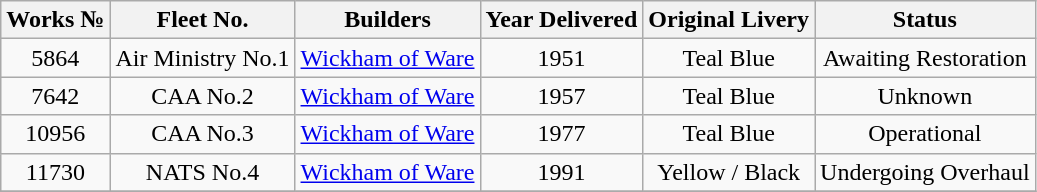<table class="wikitable">
<tr>
<th>Works №</th>
<th>Fleet No.</th>
<th>Builders</th>
<th>Year Delivered</th>
<th>Original Livery</th>
<th>Status</th>
</tr>
<tr>
<td align="center">5864</td>
<td align="center">Air Ministry No.1</td>
<td align="center"><a href='#'>Wickham of Ware</a></td>
<td align="center">1951</td>
<td align="center">Teal Blue</td>
<td align="center">Awaiting Restoration</td>
</tr>
<tr>
<td align="center">7642</td>
<td align="center">CAA No.2</td>
<td align="center"><a href='#'>Wickham of Ware</a></td>
<td align="center">1957</td>
<td align="center">Teal Blue</td>
<td align="center">Unknown</td>
</tr>
<tr>
<td align="center">10956</td>
<td align="center">CAA No.3</td>
<td align="center"><a href='#'>Wickham of Ware</a></td>
<td align="center">1977</td>
<td align="center">Teal Blue</td>
<td align="center">Operational</td>
</tr>
<tr>
<td align="center">11730</td>
<td align="center">NATS No.4</td>
<td align="center"><a href='#'>Wickham of Ware</a></td>
<td align="center">1991</td>
<td align="center">Yellow / Black</td>
<td align="center">Undergoing Overhaul</td>
</tr>
<tr>
</tr>
</table>
